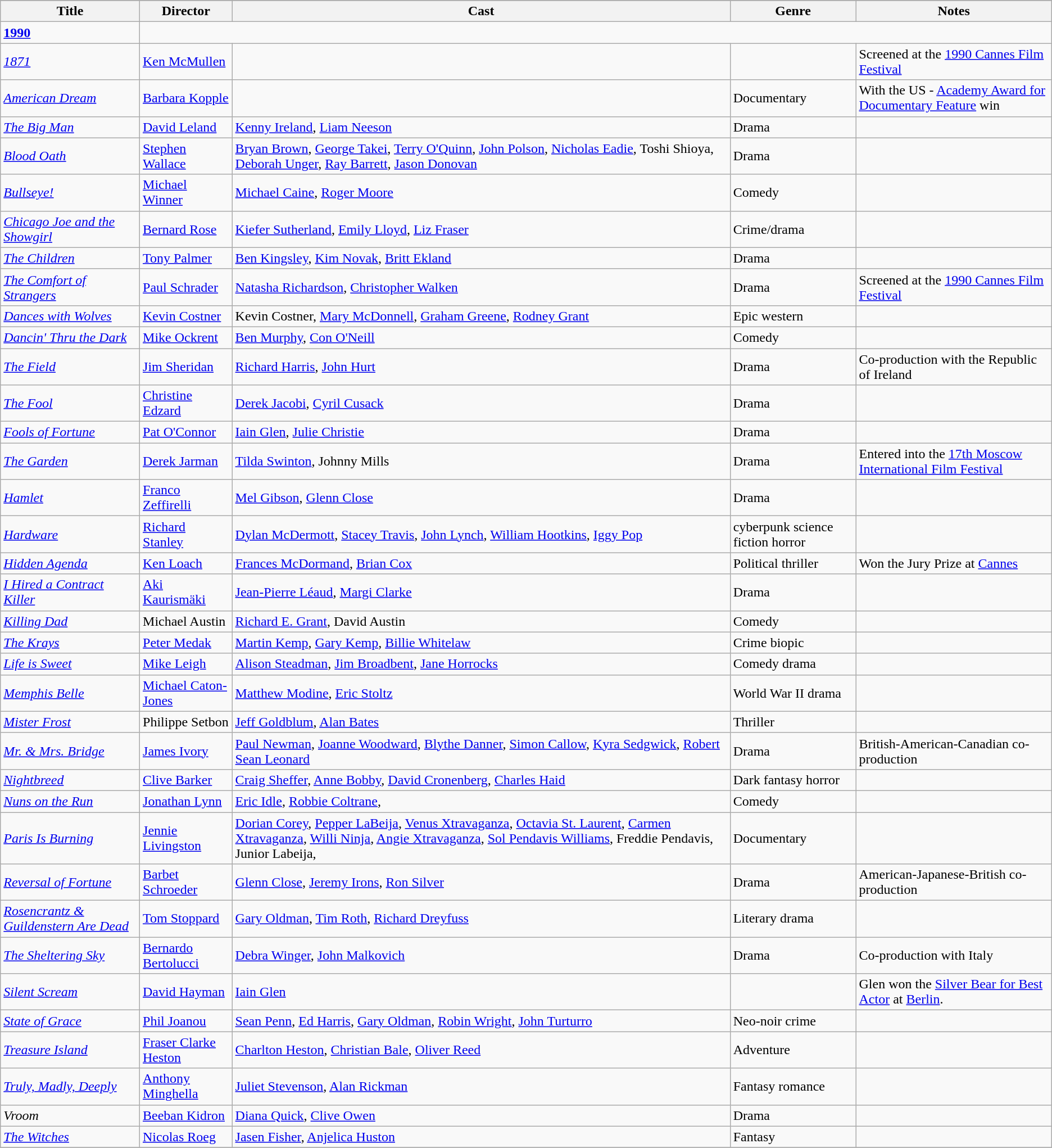<table class="wikitable">
<tr>
</tr>
<tr>
<th>Title</th>
<th>Director</th>
<th>Cast</th>
<th>Genre</th>
<th>Notes</th>
</tr>
<tr>
<td><strong><a href='#'>1990</a></strong></td>
</tr>
<tr>
<td><em><a href='#'>1871</a></em></td>
<td><a href='#'>Ken McMullen</a></td>
<td></td>
<td></td>
<td>Screened at the <a href='#'>1990 Cannes Film Festival</a></td>
</tr>
<tr>
<td><em><a href='#'>American Dream</a></em></td>
<td><a href='#'>Barbara Kopple</a></td>
<td></td>
<td>Documentary</td>
<td>With the US - <a href='#'>Academy Award for Documentary Feature</a> win</td>
</tr>
<tr>
<td><em><a href='#'>The Big Man</a></em></td>
<td><a href='#'>David Leland</a></td>
<td><a href='#'>Kenny Ireland</a>, <a href='#'>Liam Neeson</a></td>
<td>Drama</td>
<td></td>
</tr>
<tr>
<td><em><a href='#'>Blood Oath</a></em></td>
<td><a href='#'>Stephen Wallace</a></td>
<td><a href='#'>Bryan Brown</a>, <a href='#'>George Takei</a>, <a href='#'>Terry O'Quinn</a>, <a href='#'>John Polson</a>, <a href='#'>Nicholas Eadie</a>, Toshi Shioya, <a href='#'>Deborah Unger</a>, <a href='#'>Ray Barrett</a>, <a href='#'>Jason Donovan</a></td>
<td>Drama</td>
<td></td>
</tr>
<tr>
<td><em><a href='#'>Bullseye!</a></em></td>
<td><a href='#'>Michael Winner</a></td>
<td><a href='#'>Michael Caine</a>, <a href='#'>Roger Moore</a></td>
<td>Comedy</td>
<td></td>
</tr>
<tr>
<td><em><a href='#'>Chicago Joe and the Showgirl</a></em></td>
<td><a href='#'>Bernard Rose</a></td>
<td><a href='#'>Kiefer Sutherland</a>, <a href='#'>Emily Lloyd</a>, <a href='#'>Liz Fraser</a></td>
<td>Crime/drama</td>
<td></td>
</tr>
<tr>
<td><em><a href='#'>The Children</a></em></td>
<td><a href='#'>Tony Palmer</a></td>
<td><a href='#'>Ben Kingsley</a>, <a href='#'>Kim Novak</a>, <a href='#'>Britt Ekland</a></td>
<td>Drama</td>
<td></td>
</tr>
<tr>
<td><em><a href='#'>The Comfort of Strangers</a></em></td>
<td><a href='#'>Paul Schrader</a></td>
<td><a href='#'>Natasha Richardson</a>, <a href='#'>Christopher Walken</a></td>
<td>Drama</td>
<td>Screened at the <a href='#'>1990 Cannes Film Festival</a></td>
</tr>
<tr>
<td><em><a href='#'>Dances with Wolves</a></em></td>
<td><a href='#'>Kevin Costner</a></td>
<td>Kevin Costner, <a href='#'>Mary McDonnell</a>, <a href='#'>Graham Greene</a>, <a href='#'>Rodney Grant</a></td>
<td>Epic western</td>
<td></td>
</tr>
<tr>
<td><em><a href='#'>Dancin' Thru the Dark</a></em></td>
<td><a href='#'>Mike Ockrent</a></td>
<td><a href='#'>Ben Murphy</a>, <a href='#'>Con O'Neill</a></td>
<td>Comedy</td>
<td></td>
</tr>
<tr>
<td><em><a href='#'>The Field</a></em></td>
<td><a href='#'>Jim Sheridan</a></td>
<td><a href='#'>Richard Harris</a>, <a href='#'>John Hurt</a></td>
<td>Drama</td>
<td>Co-production with the Republic of Ireland</td>
</tr>
<tr>
<td><em><a href='#'>The Fool</a></em></td>
<td><a href='#'>Christine Edzard</a></td>
<td><a href='#'>Derek Jacobi</a>, <a href='#'>Cyril Cusack</a></td>
<td>Drama</td>
<td></td>
</tr>
<tr>
<td><em><a href='#'>Fools of Fortune</a></em></td>
<td><a href='#'>Pat O'Connor</a></td>
<td><a href='#'>Iain Glen</a>, <a href='#'>Julie Christie</a></td>
<td>Drama</td>
<td></td>
</tr>
<tr>
<td><em><a href='#'>The Garden</a></em></td>
<td><a href='#'>Derek Jarman</a></td>
<td><a href='#'>Tilda Swinton</a>, Johnny Mills</td>
<td>Drama</td>
<td>Entered into the <a href='#'>17th Moscow International Film Festival</a></td>
</tr>
<tr>
<td><em><a href='#'>Hamlet</a></em></td>
<td><a href='#'>Franco Zeffirelli</a></td>
<td><a href='#'>Mel Gibson</a>, <a href='#'>Glenn Close</a></td>
<td>Drama</td>
<td></td>
</tr>
<tr>
<td><em><a href='#'>Hardware</a></em></td>
<td><a href='#'>Richard Stanley</a></td>
<td><a href='#'>Dylan McDermott</a>, <a href='#'>Stacey Travis</a>, <a href='#'>John Lynch</a>, <a href='#'>William Hootkins</a>, <a href='#'>Iggy Pop</a></td>
<td>cyberpunk science fiction horror</td>
<td></td>
</tr>
<tr>
<td><em><a href='#'>Hidden Agenda</a></em></td>
<td><a href='#'>Ken Loach</a></td>
<td><a href='#'>Frances McDormand</a>, <a href='#'>Brian Cox</a></td>
<td>Political thriller</td>
<td>Won the Jury Prize at <a href='#'>Cannes</a></td>
</tr>
<tr>
<td><em><a href='#'>I Hired a Contract Killer</a></em></td>
<td><a href='#'>Aki Kaurismäki</a></td>
<td><a href='#'>Jean-Pierre Léaud</a>, <a href='#'>Margi Clarke</a></td>
<td>Drama</td>
<td></td>
</tr>
<tr>
<td><em><a href='#'>Killing Dad</a></em></td>
<td>Michael Austin</td>
<td><a href='#'>Richard E. Grant</a>, David Austin</td>
<td>Comedy</td>
<td></td>
</tr>
<tr>
<td><em><a href='#'>The Krays</a></em></td>
<td><a href='#'>Peter Medak</a></td>
<td><a href='#'>Martin Kemp</a>, <a href='#'>Gary Kemp</a>, <a href='#'>Billie Whitelaw</a></td>
<td>Crime biopic</td>
<td></td>
</tr>
<tr>
<td><em><a href='#'>Life is Sweet</a></em></td>
<td><a href='#'>Mike Leigh</a></td>
<td><a href='#'>Alison Steadman</a>, <a href='#'>Jim Broadbent</a>, <a href='#'>Jane Horrocks</a></td>
<td>Comedy drama</td>
<td></td>
</tr>
<tr>
<td><em><a href='#'>Memphis Belle</a></em></td>
<td><a href='#'>Michael Caton-Jones</a></td>
<td><a href='#'>Matthew Modine</a>, <a href='#'>Eric Stoltz</a></td>
<td>World War II drama</td>
<td></td>
</tr>
<tr>
<td><em><a href='#'>Mister Frost</a></em></td>
<td>Philippe Setbon</td>
<td><a href='#'>Jeff Goldblum</a>, <a href='#'>Alan Bates</a></td>
<td>Thriller</td>
<td></td>
</tr>
<tr>
<td><em><a href='#'>Mr. & Mrs. Bridge</a></em></td>
<td><a href='#'>James Ivory</a></td>
<td><a href='#'>Paul Newman</a>, <a href='#'>Joanne Woodward</a>, <a href='#'>Blythe Danner</a>, <a href='#'>Simon Callow</a>, <a href='#'>Kyra Sedgwick</a>, <a href='#'>Robert Sean Leonard</a></td>
<td>Drama</td>
<td>British-American-Canadian co-production</td>
</tr>
<tr>
<td><em><a href='#'>Nightbreed</a></em></td>
<td><a href='#'>Clive Barker</a></td>
<td><a href='#'>Craig Sheffer</a>, <a href='#'>Anne Bobby</a>, <a href='#'>David Cronenberg</a>, <a href='#'>Charles Haid</a></td>
<td>Dark fantasy horror</td>
<td></td>
</tr>
<tr>
<td><em><a href='#'>Nuns on the Run</a></em></td>
<td><a href='#'>Jonathan Lynn</a></td>
<td><a href='#'>Eric Idle</a>, <a href='#'>Robbie Coltrane</a>,</td>
<td>Comedy</td>
<td></td>
</tr>
<tr>
<td><em><a href='#'>Paris Is Burning</a></em></td>
<td><a href='#'>Jennie Livingston</a></td>
<td><a href='#'>Dorian Corey</a>, <a href='#'>Pepper LaBeija</a>, <a href='#'>Venus Xtravaganza</a>, <a href='#'>Octavia St. Laurent</a>, <a href='#'>Carmen Xtravaganza</a>, <a href='#'>Willi Ninja</a>, <a href='#'>Angie Xtravaganza</a>, <a href='#'>Sol Pendavis Williams</a>, Freddie Pendavis, Junior Labeija,</td>
<td>Documentary</td>
<td></td>
</tr>
<tr>
<td><em><a href='#'>Reversal of Fortune</a></em></td>
<td><a href='#'>Barbet Schroeder</a></td>
<td><a href='#'>Glenn Close</a>, <a href='#'>Jeremy Irons</a>, <a href='#'>Ron Silver</a></td>
<td>Drama</td>
<td>American-Japanese-British co-production</td>
</tr>
<tr>
<td><em><a href='#'>Rosencrantz & Guildenstern Are Dead</a></em></td>
<td><a href='#'>Tom Stoppard</a></td>
<td><a href='#'>Gary Oldman</a>, <a href='#'>Tim Roth</a>, <a href='#'>Richard Dreyfuss</a></td>
<td>Literary drama</td>
<td></td>
</tr>
<tr>
<td><em><a href='#'>The Sheltering Sky</a></em></td>
<td><a href='#'>Bernardo Bertolucci</a></td>
<td><a href='#'>Debra Winger</a>, <a href='#'>John Malkovich</a></td>
<td>Drama</td>
<td>Co-production with Italy</td>
</tr>
<tr>
<td><em><a href='#'>Silent Scream</a></em></td>
<td><a href='#'>David Hayman</a></td>
<td><a href='#'>Iain Glen</a></td>
<td></td>
<td>Glen won the <a href='#'>Silver Bear for Best Actor</a> at <a href='#'>Berlin</a>.</td>
</tr>
<tr>
<td><em><a href='#'>State of Grace</a></em></td>
<td><a href='#'>Phil Joanou</a></td>
<td><a href='#'>Sean Penn</a>, <a href='#'>Ed Harris</a>, <a href='#'>Gary Oldman</a>, <a href='#'>Robin Wright</a>, <a href='#'>John Turturro</a></td>
<td>Neo-noir crime</td>
<td></td>
</tr>
<tr>
<td><em><a href='#'>Treasure Island</a></em></td>
<td><a href='#'>Fraser Clarke Heston</a></td>
<td><a href='#'>Charlton Heston</a>, <a href='#'>Christian Bale</a>, <a href='#'>Oliver Reed</a></td>
<td>Adventure</td>
<td></td>
</tr>
<tr>
<td><em><a href='#'>Truly, Madly, Deeply</a></em></td>
<td><a href='#'>Anthony Minghella</a></td>
<td><a href='#'>Juliet Stevenson</a>, <a href='#'>Alan Rickman</a></td>
<td>Fantasy romance</td>
<td></td>
</tr>
<tr>
<td><em>Vroom</em></td>
<td><a href='#'>Beeban Kidron</a></td>
<td><a href='#'>Diana Quick</a>, <a href='#'>Clive Owen</a></td>
<td>Drama</td>
<td></td>
</tr>
<tr>
<td><em><a href='#'>The Witches</a></em></td>
<td><a href='#'>Nicolas Roeg</a></td>
<td><a href='#'>Jasen Fisher</a>, <a href='#'>Anjelica Huston</a></td>
<td>Fantasy</td>
<td></td>
</tr>
<tr>
</tr>
</table>
